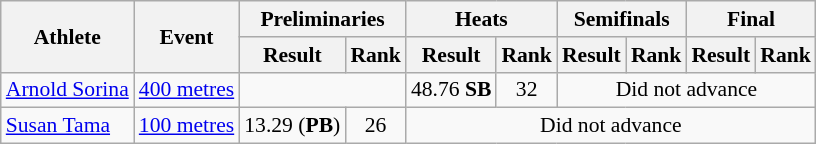<table class=wikitable style=font-size:90%>
<tr>
<th rowspan="2">Athlete</th>
<th rowspan="2">Event</th>
<th colspan="2">Preliminaries</th>
<th colspan="2">Heats</th>
<th colspan="2">Semifinals</th>
<th colspan="2">Final</th>
</tr>
<tr>
<th>Result</th>
<th>Rank</th>
<th>Result</th>
<th>Rank</th>
<th>Result</th>
<th>Rank</th>
<th>Result</th>
<th>Rank</th>
</tr>
<tr>
<td><a href='#'>Arnold Sorina</a></td>
<td><a href='#'>400 metres</a></td>
<td colspan=2></td>
<td align=center>48.76 <strong>SB</strong></td>
<td align=center>32</td>
<td colspan="4" align=center>Did not advance</td>
</tr>
<tr>
<td><a href='#'>Susan Tama</a></td>
<td><a href='#'>100 metres</a></td>
<td align=center>13.29  (<strong>PB</strong>)</td>
<td align=center>26</td>
<td colspan="6" align=center>Did not advance</td>
</tr>
</table>
